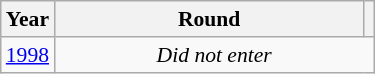<table class="wikitable" style="text-align: center; font-size:90%">
<tr>
<th>Year</th>
<th style="width:200px">Round</th>
<th></th>
</tr>
<tr>
<td><a href='#'>1998</a></td>
<td colspan="2"><em>Did not enter</em></td>
</tr>
</table>
